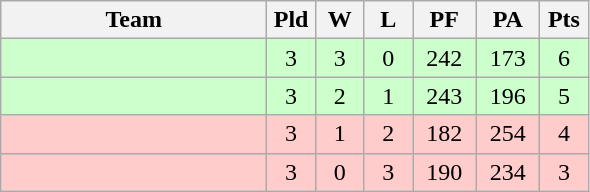<table class="wikitable" style="text-align:center;">
<tr>
<th width=170>Team</th>
<th width=25>Pld</th>
<th width=25>W</th>
<th width=25>L</th>
<th width=35>PF</th>
<th width=35>PA</th>
<th width=25>Pts</th>
</tr>
<tr bgcolor=#ccffcc>
<td align="left"></td>
<td>3</td>
<td>3</td>
<td>0</td>
<td>242</td>
<td>173</td>
<td>6</td>
</tr>
<tr bgcolor=#ccffcc>
<td align="left"></td>
<td>3</td>
<td>2</td>
<td>1</td>
<td>243</td>
<td>196</td>
<td>5</td>
</tr>
<tr bgcolor=#ffcccc>
<td align="left"></td>
<td>3</td>
<td>1</td>
<td>2</td>
<td>182</td>
<td>254</td>
<td>4</td>
</tr>
<tr bgcolor=#ffcccc>
<td align="left"></td>
<td>3</td>
<td>0</td>
<td>3</td>
<td>190</td>
<td>234</td>
<td>3</td>
</tr>
</table>
